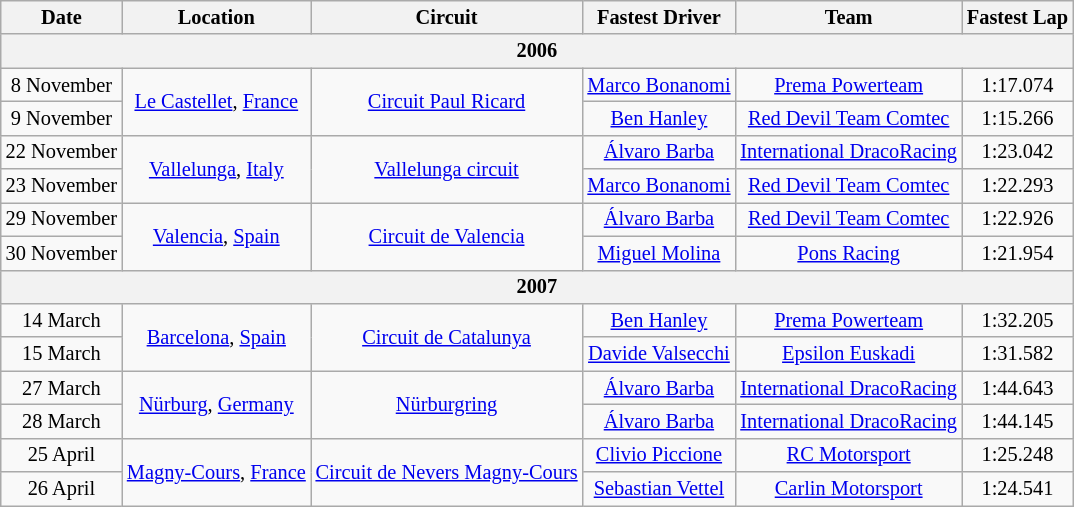<table class="wikitable" style="font-size: 85%; text-align:center">
<tr>
<th>Date</th>
<th>Location</th>
<th>Circuit</th>
<th>Fastest Driver</th>
<th>Team</th>
<th>Fastest Lap</th>
</tr>
<tr>
<th colspan=6>2006</th>
</tr>
<tr>
<td>8 November</td>
<td rowspan=2> <a href='#'>Le Castellet</a>, <a href='#'>France</a></td>
<td rowspan=2><a href='#'>Circuit Paul Ricard</a></td>
<td> <a href='#'>Marco Bonanomi</a></td>
<td><a href='#'>Prema Powerteam</a></td>
<td style="text-align:center;">1:17.074</td>
</tr>
<tr>
<td>9 November</td>
<td> <a href='#'>Ben Hanley</a></td>
<td><a href='#'>Red Devil Team Comtec</a></td>
<td style="text-align:center;">1:15.266</td>
</tr>
<tr>
<td>22 November</td>
<td rowspan=2> <a href='#'>Vallelunga</a>, <a href='#'>Italy</a></td>
<td rowspan=2><a href='#'>Vallelunga circuit</a></td>
<td> <a href='#'>Álvaro Barba</a></td>
<td><a href='#'>International DracoRacing</a></td>
<td style="text-align:center;">1:23.042</td>
</tr>
<tr>
<td>23 November</td>
<td> <a href='#'>Marco Bonanomi</a></td>
<td><a href='#'>Red Devil Team Comtec</a></td>
<td style="text-align:center;">1:22.293</td>
</tr>
<tr>
<td>29 November</td>
<td rowspan=2> <a href='#'>Valencia</a>, <a href='#'>Spain</a></td>
<td rowspan=2><a href='#'>Circuit de Valencia</a></td>
<td> <a href='#'>Álvaro Barba</a></td>
<td><a href='#'>Red Devil Team Comtec</a></td>
<td style="text-align:center;">1:22.926</td>
</tr>
<tr>
<td>30 November</td>
<td> <a href='#'>Miguel Molina</a></td>
<td><a href='#'>Pons Racing</a></td>
<td style="text-align:center;">1:21.954</td>
</tr>
<tr>
<th colspan=6>2007</th>
</tr>
<tr>
<td>14 March</td>
<td rowspan=2> <a href='#'>Barcelona</a>, <a href='#'>Spain</a></td>
<td rowspan=2><a href='#'>Circuit de Catalunya</a></td>
<td> <a href='#'>Ben Hanley</a></td>
<td><a href='#'>Prema Powerteam</a></td>
<td style="text-align:center;">1:32.205</td>
</tr>
<tr>
<td>15 March</td>
<td> <a href='#'>Davide Valsecchi</a></td>
<td><a href='#'>Epsilon Euskadi</a></td>
<td style="text-align:center;">1:31.582</td>
</tr>
<tr>
<td>27 March</td>
<td rowspan=2> <a href='#'>Nürburg</a>, <a href='#'>Germany</a></td>
<td rowspan=2><a href='#'>Nürburgring</a></td>
<td> <a href='#'>Álvaro Barba</a></td>
<td><a href='#'>International DracoRacing</a></td>
<td style="text-align:center;">1:44.643</td>
</tr>
<tr>
<td>28 March</td>
<td> <a href='#'>Álvaro Barba</a></td>
<td><a href='#'>International DracoRacing</a></td>
<td style="text-align:center;">1:44.145</td>
</tr>
<tr>
<td>25 April</td>
<td rowspan=2> <a href='#'>Magny-Cours</a>, <a href='#'>France</a></td>
<td rowspan=2><a href='#'>Circuit de Nevers Magny-Cours</a></td>
<td> <a href='#'>Clivio Piccione</a></td>
<td><a href='#'>RC Motorsport</a></td>
<td style="text-align:center;">1:25.248</td>
</tr>
<tr>
<td>26 April</td>
<td> <a href='#'>Sebastian Vettel</a></td>
<td><a href='#'>Carlin Motorsport</a></td>
<td style="text-align:center;">1:24.541</td>
</tr>
</table>
